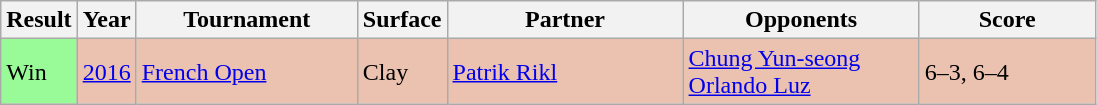<table class="sortable wikitable">
<tr>
<th style="width:40px;">Result</th>
<th style="width:30px;">Year</th>
<th style="width:140px;">Tournament</th>
<th style="width:50px;">Surface</th>
<th style="width:150px;">Partner</th>
<th style="width:150px;">Opponents</th>
<th style="width:110px;" class="unsortable">Score</th>
</tr>
<tr style="background:#ebc2af;">
<td style="background:#98fb98;">Win</td>
<td><a href='#'>2016</a></td>
<td><a href='#'>French Open</a></td>
<td>Clay</td>
<td> <a href='#'>Patrik Rikl</a></td>
<td> <a href='#'>Chung Yun-seong</a> <br>  <a href='#'>Orlando Luz</a></td>
<td>6–3, 6–4</td>
</tr>
</table>
